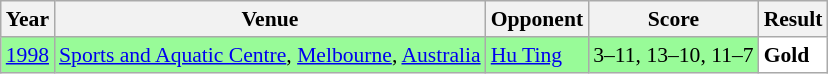<table class="sortable wikitable" style="font-size: 90%;">
<tr>
<th>Year</th>
<th>Venue</th>
<th>Opponent</th>
<th>Score</th>
<th>Result</th>
</tr>
<tr style="background:#98FB98">
<td align="center"><a href='#'>1998</a></td>
<td align="left"><a href='#'>Sports and Aquatic Centre</a>, <a href='#'>Melbourne</a>, <a href='#'>Australia</a></td>
<td align="left"> <a href='#'>Hu Ting</a></td>
<td align="left">3–11, 13–10, 11–7</td>
<td style="text-align:left; background:white"> <strong>Gold</strong></td>
</tr>
</table>
